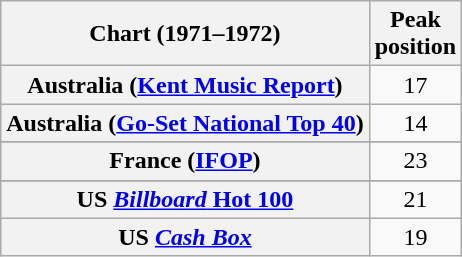<table class="wikitable sortable plainrowheaders" style="text-align:center">
<tr>
<th>Chart (1971–1972)</th>
<th>Peak<br>position</th>
</tr>
<tr>
<th scope="row">Australia (<a href='#'>Kent Music Report</a>)</th>
<td>17</td>
</tr>
<tr>
<th scope="row">Australia (<a href='#'>Go-Set National Top 40</a>)</th>
<td>14</td>
</tr>
<tr>
</tr>
<tr>
</tr>
<tr>
<th scope="row">France (<a href='#'>IFOP</a>)</th>
<td>23</td>
</tr>
<tr>
</tr>
<tr>
</tr>
<tr>
</tr>
<tr>
</tr>
<tr>
</tr>
<tr>
</tr>
<tr>
<th scope="row">US <a href='#'><em>Billboard</em> Hot 100</a></th>
<td>21</td>
</tr>
<tr>
<th scope="row">US <em><a href='#'>Cash Box</a></em></th>
<td>19</td>
</tr>
</table>
